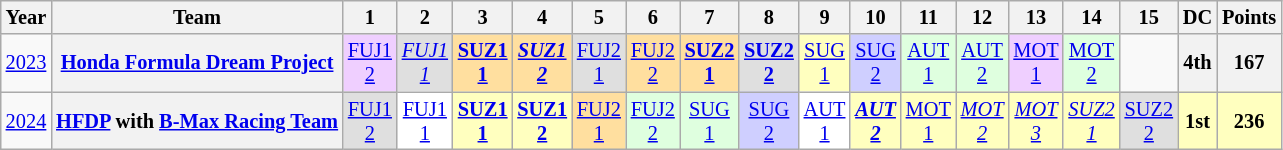<table class="wikitable" style="text-align:center; font-size:85%">
<tr>
<th>Year</th>
<th>Team</th>
<th>1</th>
<th>2</th>
<th>3</th>
<th>4</th>
<th>5</th>
<th>6</th>
<th>7</th>
<th>8</th>
<th>9</th>
<th>10</th>
<th>11</th>
<th>12</th>
<th>13</th>
<th>14</th>
<th>15</th>
<th>DC</th>
<th>Points</th>
</tr>
<tr>
<td><a href='#'>2023</a></td>
<th nowrap><a href='#'>Honda Formula Dream Project</a></th>
<td style="background:#efcfff;"><a href='#'>FUJ1<br>2</a><br></td>
<td style="background:#dfdfdf;"><em><a href='#'>FUJ1<br>1</a></em><br></td>
<td style="background:#ffdf9f;"><strong><a href='#'>SUZ1<br>1</a></strong><br></td>
<td style="background:#ffdf9f;"><strong><em><a href='#'>SUZ1<br>2</a></em></strong><br></td>
<td style="background:#dfdfdf;"><a href='#'>FUJ2<br>1</a> <br></td>
<td style="background:#ffdf9f;"><a href='#'>FUJ2<br>2</a> <br></td>
<td style="background:#ffdf9f;"><strong><a href='#'>SUZ2<br>1</a></strong><br></td>
<td style="background:#dfdfdf;"><strong><a href='#'>SUZ2<br>2</a></strong><br></td>
<td style="background:#ffffbf;"><a href='#'>SUG<br>1</a><br></td>
<td style="background:#cfcfff;"><a href='#'>SUG<br>2</a><br></td>
<td style="background:#dfffdf;"><a href='#'>AUT<br>1</a><br></td>
<td style="background:#dfffdf;"><a href='#'>AUT<br>2</a><br></td>
<td style="background:#efcfff;"><a href='#'>MOT<br>1</a><br></td>
<td style="background:#dfffdf;"><a href='#'>MOT<br>2</a><br></td>
<td></td>
<th>4th</th>
<th>167</th>
</tr>
<tr>
<td><a href='#'>2024</a></td>
<th nowrap><a href='#'>HFDP</a> with <a href='#'>B-Max Racing Team</a></th>
<td style="background:#DFDFDF;"><a href='#'>FUJ1<br>2</a><br></td>
<td style="background:#FFFFFF;"><a href='#'>FUJ1<br>1</a><br></td>
<td style="background:#FFFFBF;"><strong><a href='#'>SUZ1<br>1</a></strong><br></td>
<td style="background:#FFFFBF;"><strong><a href='#'>SUZ1<br>2</a></strong><br></td>
<td style="background:#FFDF9F;"><a href='#'>FUJ2<br>1</a><br></td>
<td style="background:#DFFFDF;"><a href='#'>FUJ2<br>2</a><br></td>
<td style="background:#DFFFDF;"><a href='#'>SUG<br>1</a><br></td>
<td style="background:#CFCFFF;"><a href='#'>SUG<br>2</a><br></td>
<td style="background:#FFFFFF;"><a href='#'>AUT<br>1</a><br></td>
<td style="background:#FFFFBF;"><strong><em><a href='#'>AUT<br>2</a></em></strong><br></td>
<td style="background:#FFFFBF;"><a href='#'>MOT<br>1</a><br></td>
<td style="background:#FFFFBF;"><em><a href='#'>MOT<br>2</a></em><br></td>
<td style="background:#FFFFBF;"><em><a href='#'>MOT<br>3</a></em><br></td>
<td style="background:#FFFFBF;"><em><a href='#'>SUZ2<br>1</a></em><br></td>
<td style="background:#DFDFDF;"><a href='#'>SUZ2<br>2</a><br></td>
<th style="background:#FFFFBF;">1st</th>
<th style="background:#FFFFBF;">236</th>
</tr>
</table>
